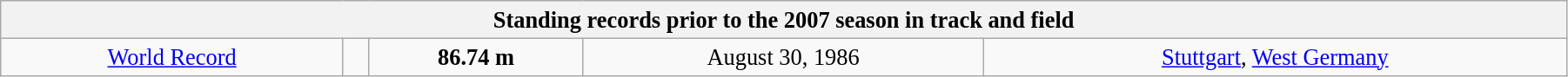<table class="wikitable" style=" text-align:center; font-size:110%;" width="95%">
<tr>
<th colspan="5">Standing records prior to the 2007 season in track and field</th>
</tr>
<tr>
<td><a href='#'>World Record</a></td>
<td></td>
<td><strong>86.74 m </strong></td>
<td>August 30, 1986</td>
<td> <a href='#'>Stuttgart</a>, <a href='#'>West Germany</a></td>
</tr>
</table>
